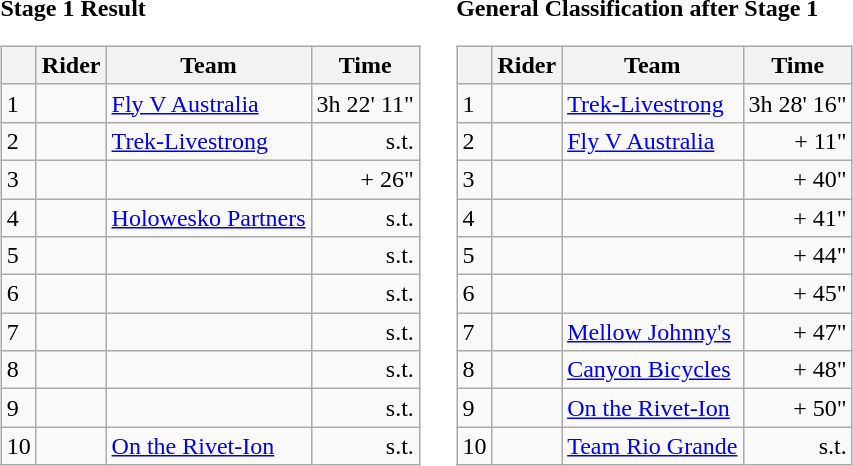<table>
<tr>
<td><strong>Stage 1 Result</strong><br><table class="wikitable">
<tr>
<th></th>
<th>Rider</th>
<th>Team</th>
<th>Time</th>
</tr>
<tr>
<td>1</td>
<td></td>
<td><a href='#'>Fly V Australia</a></td>
<td align="right">3h 22' 11"</td>
</tr>
<tr>
<td>2</td>
<td></td>
<td><a href='#'>Trek-Livestrong</a></td>
<td align="right">s.t.</td>
</tr>
<tr>
<td>3</td>
<td></td>
<td></td>
<td align="right">+ 26"</td>
</tr>
<tr>
<td>4</td>
<td></td>
<td><a href='#'>Holowesko Partners</a></td>
<td align="right">s.t.</td>
</tr>
<tr>
<td>5</td>
<td></td>
<td></td>
<td align="right">s.t.</td>
</tr>
<tr>
<td>6</td>
<td></td>
<td></td>
<td align="right">s.t.</td>
</tr>
<tr>
<td>7</td>
<td></td>
<td></td>
<td align="right">s.t.</td>
</tr>
<tr>
<td>8</td>
<td></td>
<td></td>
<td align="right">s.t.</td>
</tr>
<tr>
<td>9</td>
<td></td>
<td></td>
<td align="right">s.t.</td>
</tr>
<tr>
<td>10</td>
<td></td>
<td><a href='#'>On the Rivet-Ion</a></td>
<td align="right">s.t.</td>
</tr>
</table>
</td>
<td></td>
<td><strong>General Classification after Stage 1</strong><br><table class="wikitable">
<tr>
<th></th>
<th>Rider</th>
<th>Team</th>
<th>Time</th>
</tr>
<tr>
<td>1</td>
<td></td>
<td><a href='#'>Trek-Livestrong</a></td>
<td align="right">3h 28' 16"</td>
</tr>
<tr>
<td>2</td>
<td></td>
<td><a href='#'>Fly V Australia</a></td>
<td align="right">+ 11"</td>
</tr>
<tr>
<td>3</td>
<td></td>
<td></td>
<td align="right">+ 40"</td>
</tr>
<tr>
<td>4</td>
<td></td>
<td></td>
<td align="right">+ 41"</td>
</tr>
<tr>
<td>5</td>
<td></td>
<td></td>
<td align="right">+ 44"</td>
</tr>
<tr>
<td>6</td>
<td></td>
<td></td>
<td align="right">+ 45"</td>
</tr>
<tr>
<td>7</td>
<td></td>
<td><a href='#'>Mellow Johnny's</a></td>
<td align="right">+ 47"</td>
</tr>
<tr>
<td>8</td>
<td></td>
<td><a href='#'>Canyon Bicycles</a></td>
<td align="right">+ 48"</td>
</tr>
<tr>
<td>9</td>
<td></td>
<td><a href='#'>On the Rivet-Ion</a></td>
<td align="right">+ 50"</td>
</tr>
<tr>
<td>10</td>
<td></td>
<td><a href='#'>Team Rio Grande</a></td>
<td align="right">s.t.</td>
</tr>
</table>
</td>
</tr>
</table>
